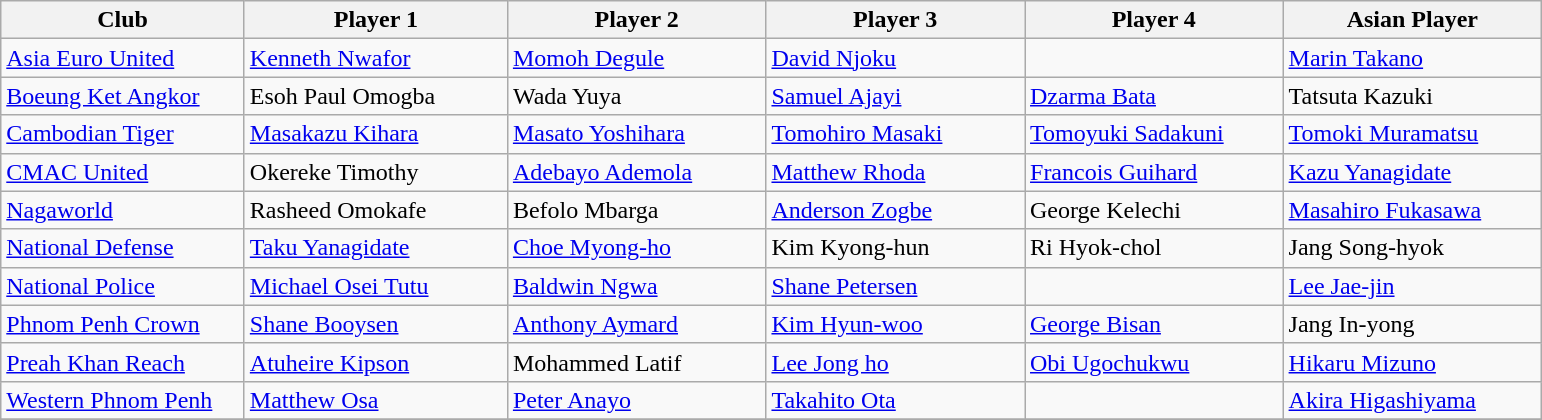<table class="sortable wikitable" border="1">
<tr>
<th width="155">Club</th>
<th width="168">Player 1</th>
<th width="165">Player 2</th>
<th width="165">Player 3</th>
<th width="165">Player 4</th>
<th width="165">Asian Player</th>
</tr>
<tr>
<td><a href='#'>Asia Euro United</a></td>
<td> <a href='#'>Kenneth Nwafor</a></td>
<td> <a href='#'>Momoh Degule</a></td>
<td> <a href='#'>David Njoku</a></td>
<td></td>
<td> <a href='#'>Marin Takano</a></td>
</tr>
<tr>
<td><a href='#'>Boeung Ket Angkor</a></td>
<td> Esoh Paul Omogba</td>
<td> Wada Yuya</td>
<td> <a href='#'>Samuel Ajayi</a></td>
<td> <a href='#'>Dzarma Bata</a></td>
<td> Tatsuta Kazuki</td>
</tr>
<tr>
<td><a href='#'>Cambodian Tiger</a></td>
<td> <a href='#'>Masakazu Kihara</a></td>
<td> <a href='#'>Masato Yoshihara</a></td>
<td> <a href='#'>Tomohiro Masaki</a></td>
<td><a href='#'>Tomoyuki Sadakuni</a></td>
<td> <a href='#'>Tomoki Muramatsu</a></td>
</tr>
<tr>
<td><a href='#'>CMAC United</a></td>
<td> Okereke Timothy</td>
<td> <a href='#'>Adebayo Ademola</a></td>
<td> <a href='#'>Matthew Rhoda</a></td>
<td> <a href='#'>Francois Guihard</a></td>
<td> <a href='#'>Kazu Yanagidate</a></td>
</tr>
<tr>
<td><a href='#'>Nagaworld</a></td>
<td> Rasheed Omokafe</td>
<td> Befolo Mbarga</td>
<td> <a href='#'>Anderson Zogbe</a></td>
<td> George Kelechi</td>
<td> <a href='#'>Masahiro Fukasawa</a></td>
</tr>
<tr>
<td><a href='#'>National Defense</a></td>
<td> <a href='#'>Taku Yanagidate</a></td>
<td> <a href='#'>Choe Myong-ho</a></td>
<td> Kim Kyong-hun</td>
<td> Ri Hyok-chol</td>
<td> Jang Song-hyok</td>
</tr>
<tr>
<td><a href='#'>National Police</a></td>
<td> <a href='#'>Michael Osei Tutu</a></td>
<td> <a href='#'>Baldwin Ngwa</a></td>
<td> <a href='#'>Shane Petersen</a></td>
<td></td>
<td> <a href='#'>Lee Jae-jin</a></td>
</tr>
<tr>
<td><a href='#'>Phnom Penh Crown</a></td>
<td> <a href='#'>Shane Booysen</a></td>
<td> <a href='#'>Anthony Aymard</a></td>
<td> <a href='#'>Kim Hyun-woo</a></td>
<td> <a href='#'>George Bisan</a></td>
<td> Jang In-yong</td>
</tr>
<tr>
<td><a href='#'>Preah Khan Reach</a></td>
<td> <a href='#'>Atuheire Kipson</a></td>
<td> Mohammed Latif</td>
<td> <a href='#'>Lee Jong ho</a></td>
<td> <a href='#'>Obi Ugochukwu</a></td>
<td> <a href='#'>Hikaru Mizuno</a></td>
</tr>
<tr>
<td><a href='#'>Western Phnom Penh</a></td>
<td> <a href='#'>Matthew Osa</a></td>
<td> <a href='#'>Peter Anayo</a></td>
<td> <a href='#'>Takahito Ota</a></td>
<td></td>
<td> <a href='#'>Akira Higashiyama</a></td>
</tr>
<tr>
</tr>
</table>
